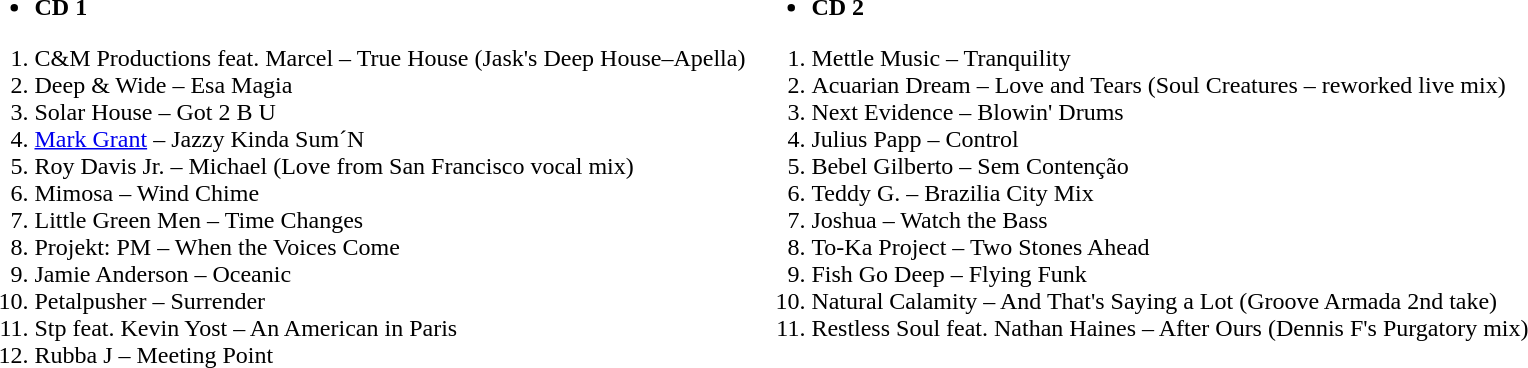<table border="0">
<tr>
<td><br><ul><li><strong>CD 1</strong></li></ul><ol><li>C&M Productions feat. Marcel – True House (Jask's Deep House–Apella)</li><li>Deep & Wide – Esa Magia</li><li>Solar House – Got 2 B U</li><li><a href='#'>Mark Grant</a> – Jazzy Kinda Sum´N</li><li>Roy Davis Jr. – Michael (Love from San Francisco vocal mix)</li><li>Mimosa – Wind Chime</li><li>Little Green Men – Time Changes</li><li>Projekt: PM – When the Voices Come</li><li>Jamie Anderson – Oceanic</li><li>Petalpusher – Surrender</li><li>Stp feat. Kevin Yost – An American in Paris</li><li>Rubba J – Meeting Point</li></ol></td>
<td valign="top"><br><ul><li><strong>CD 2</strong></li></ul><ol><li>Mettle Music – Tranquility</li><li>Acuarian Dream – Love and Tears (Soul Creatures – reworked live mix)</li><li>Next Evidence – Blowin' Drums</li><li>Julius Papp – Control</li><li>Bebel Gilberto – Sem Contenção</li><li>Teddy G. – Brazilia City Mix</li><li>Joshua – Watch the Bass</li><li>To-Ka Project – Two Stones Ahead</li><li>Fish Go Deep – Flying Funk</li><li>Natural Calamity – And That's Saying a Lot (Groove Armada 2nd take)</li><li>Restless Soul feat. Nathan Haines – After Ours (Dennis F's Purgatory mix)</li></ol></td>
</tr>
</table>
